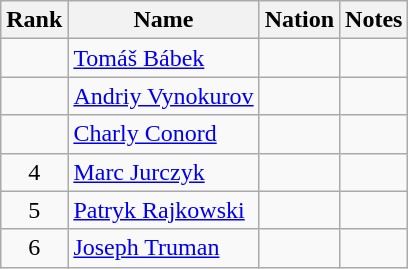<table class="wikitable sortable" style="text-align:center">
<tr>
<th>Rank</th>
<th>Name</th>
<th>Nation</th>
<th>Notes</th>
</tr>
<tr>
<td></td>
<td align=left><a href='#'>Tomáš Bábek</a></td>
<td align=left></td>
<td></td>
</tr>
<tr>
<td></td>
<td align=left><a href='#'>Andriy Vynokurov</a></td>
<td align=left></td>
<td></td>
</tr>
<tr>
<td></td>
<td align=left><a href='#'>Charly Conord</a></td>
<td align=left></td>
<td></td>
</tr>
<tr>
<td>4</td>
<td align=left><a href='#'>Marc Jurczyk</a></td>
<td align=left></td>
<td></td>
</tr>
<tr>
<td>5</td>
<td align=left><a href='#'>Patryk Rajkowski</a></td>
<td align=left></td>
<td></td>
</tr>
<tr>
<td>6</td>
<td align=left><a href='#'>Joseph Truman</a></td>
<td align=left></td>
<td></td>
</tr>
</table>
